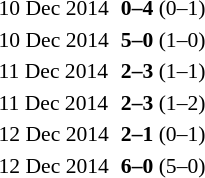<table style="font-size:90%; margin: 0 auto;">
<tr>
<td>10 Dec 2014</td>
<td align="right"></td>
<td align="center"><strong>0–4</strong> (0–1)</td>
<td><strong></strong></td>
</tr>
<tr>
<td>10 Dec 2014</td>
<td align="right"><strong></strong></td>
<td align="center"><strong>5–0</strong> (1–0)</td>
<td></td>
</tr>
<tr>
<td>11 Dec 2014</td>
<td align="right"></td>
<td align="center"><strong>2–3</strong> (1–1)</td>
<td><strong></strong></td>
</tr>
<tr>
<td>11 Dec 2014</td>
<td align="right"></td>
<td align="center"><strong>2–3</strong> (1–2)</td>
<td><strong></strong></td>
</tr>
<tr>
<td>12 Dec 2014</td>
<td align="right"><strong></strong></td>
<td align="center"><strong>2–1</strong> (0–1)</td>
<td></td>
</tr>
<tr>
<td>12 Dec 2014</td>
<td align="right"><strong></strong></td>
<td align="center"><strong>6–0</strong> (5–0)</td>
<td></td>
</tr>
</table>
